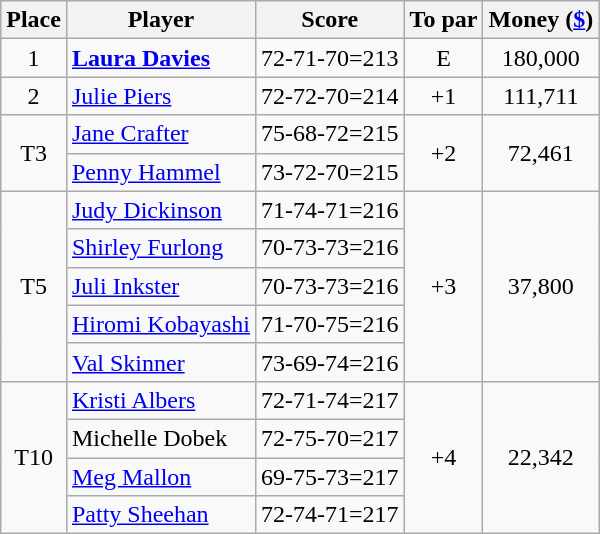<table class="wikitable">
<tr>
<th>Place</th>
<th>Player</th>
<th>Score</th>
<th>To par</th>
<th>Money (<a href='#'>$</a>)</th>
</tr>
<tr>
<td align=center>1</td>
<td> <strong><a href='#'>Laura Davies</a></strong></td>
<td>72-71-70=213</td>
<td align=center>E</td>
<td align=center>180,000</td>
</tr>
<tr>
<td align=center>2</td>
<td> <a href='#'>Julie Piers</a></td>
<td>72-72-70=214</td>
<td align=center>+1</td>
<td align=center>111,711</td>
</tr>
<tr>
<td align=center rowspan=2>T3</td>
<td> <a href='#'>Jane Crafter</a></td>
<td>75-68-72=215</td>
<td align=center rowspan=2>+2</td>
<td align=center rowspan=2>72,461</td>
</tr>
<tr>
<td> <a href='#'>Penny Hammel</a></td>
<td>73-72-70=215</td>
</tr>
<tr>
<td align=center rowspan=5>T5</td>
<td> <a href='#'>Judy Dickinson</a></td>
<td>71-74-71=216</td>
<td align=center rowspan=5>+3</td>
<td align=center rowspan=5>37,800</td>
</tr>
<tr>
<td> <a href='#'>Shirley Furlong</a></td>
<td>70-73-73=216</td>
</tr>
<tr>
<td> <a href='#'>Juli Inkster</a></td>
<td>70-73-73=216</td>
</tr>
<tr>
<td> <a href='#'>Hiromi Kobayashi</a></td>
<td>71-70-75=216</td>
</tr>
<tr>
<td> <a href='#'>Val Skinner</a></td>
<td>73-69-74=216</td>
</tr>
<tr>
<td align=center rowspan=4>T10</td>
<td> <a href='#'>Kristi Albers</a></td>
<td>72-71-74=217</td>
<td align=center rowspan=4>+4</td>
<td align=center rowspan=4>22,342</td>
</tr>
<tr>
<td> Michelle Dobek</td>
<td>72-75-70=217</td>
</tr>
<tr>
<td> <a href='#'>Meg Mallon</a></td>
<td>69-75-73=217</td>
</tr>
<tr>
<td> <a href='#'>Patty Sheehan</a></td>
<td>72-74-71=217</td>
</tr>
</table>
